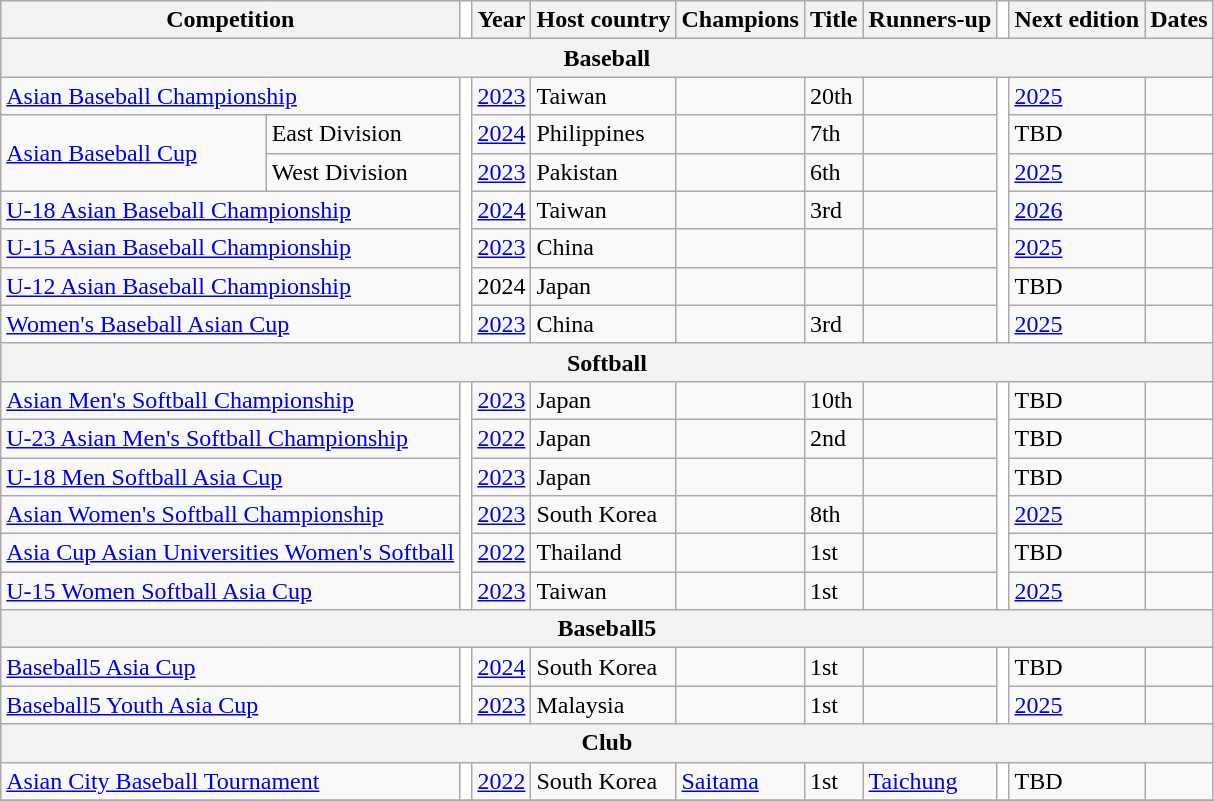<table class="wikitable sortable">
<tr>
<th colspan=2>Competition</th>
<td width="1%" rowspan=1 style="background-color:#ffffff;"></td>
<th>Year</th>
<th>Host country</th>
<th>Champions</th>
<th>Title</th>
<th>Runners-up</th>
<td width="1%" rowspan=1 style="background-color:#ffffff;"></td>
<th>Next edition</th>
<th>Dates</th>
</tr>
<tr>
<th colspan=11>Baseball</th>
</tr>
<tr>
<td colspan=2><a href='#'>Asian Baseball Championship</a></td>
<td width="1%" rowspan=7 style="background-color:#ffffff;"></td>
<td><a href='#'>2023</a></td>
<td>Taiwan</td>
<td></td>
<td>20th</td>
<td></td>
<td width="1%" rowspan=7 style="background-color:#ffffff;"></td>
<td><a href='#'>2025</a></td>
<td></td>
</tr>
<tr>
<td rowspan=2><a href='#'>Asian Baseball Cup</a></td>
<td>East Division</td>
<td><a href='#'>2024</a></td>
<td>Philippines</td>
<td></td>
<td>7th</td>
<td></td>
<td>TBD</td>
<td></td>
</tr>
<tr>
<td>West Division</td>
<td><a href='#'>2023</a></td>
<td>Pakistan</td>
<td></td>
<td>6th</td>
<td></td>
<td><a href='#'>2025</a></td>
<td></td>
</tr>
<tr>
<td colspan=2><a href='#'>U-18 Asian Baseball Championship</a></td>
<td><a href='#'>2024</a></td>
<td>Taiwan</td>
<td></td>
<td>3rd</td>
<td></td>
<td><a href='#'>2026</a></td>
<td></td>
</tr>
<tr>
<td colspan=2><a href='#'>U-15 Asian Baseball Championship</a></td>
<td><a href='#'>2023</a></td>
<td>China</td>
<td></td>
<td></td>
<td></td>
<td><a href='#'>2025</a></td>
<td></td>
</tr>
<tr>
<td colspan=2><a href='#'>U-12 Asian Baseball Championship</a></td>
<td>2024</td>
<td>Japan</td>
<td></td>
<td></td>
<td></td>
<td>TBD</td>
<td></td>
</tr>
<tr>
<td colspan=2><a href='#'>Women's Baseball Asian Cup</a></td>
<td><a href='#'>2023</a></td>
<td>China</td>
<td></td>
<td>3rd</td>
<td></td>
<td><a href='#'>2025</a></td>
<td></td>
</tr>
<tr>
<th colspan=11>Softball</th>
</tr>
<tr>
<td colspan=2><a href='#'>Asian Men's Softball Championship</a></td>
<td width="1%" rowspan=6 style="background-color:#ffffff;"></td>
<td><a href='#'>2023</a></td>
<td>Japan</td>
<td></td>
<td>10th</td>
<td></td>
<td width="1%" rowspan=6 style="background-color:#ffffff;"></td>
<td>TBD</td>
<td></td>
</tr>
<tr>
<td colspan=2><a href='#'>U-23 Asian Men's Softball Championship</a></td>
<td><a href='#'>2022</a></td>
<td>Japan</td>
<td></td>
<td>2nd</td>
<td></td>
<td>TBD</td>
<td></td>
</tr>
<tr>
<td colspan=2><a href='#'>U-18 Men Softball Asia Cup</a></td>
<td><a href='#'>2023</a></td>
<td>Japan</td>
<td></td>
<td></td>
<td></td>
<td>TBD</td>
<td></td>
</tr>
<tr>
<td colspan=2><a href='#'>Asian Women's Softball Championship</a></td>
<td><a href='#'>2023</a></td>
<td>South Korea</td>
<td></td>
<td>8th</td>
<td></td>
<td><a href='#'>2025</a></td>
<td></td>
</tr>
<tr>
<td colspan=2><a href='#'>Asia Cup Asian Universities Women's Softball</a></td>
<td><a href='#'>2022</a></td>
<td>Thailand</td>
<td></td>
<td>1st</td>
<td></td>
<td>TBD</td>
<td></td>
</tr>
<tr>
<td colspan=2><a href='#'>U-15 Women Softball Asia Cup</a></td>
<td><a href='#'>2023</a></td>
<td>Taiwan</td>
<td></td>
<td>1st</td>
<td></td>
<td><a href='#'>2025</a></td>
<td></td>
</tr>
<tr>
<th colspan=11>Baseball5</th>
</tr>
<tr>
<td colspan=2><a href='#'>Baseball5 Asia Cup</a></td>
<td width="1%" rowspan=2 style="background-color:#ffffff;"></td>
<td><a href='#'>2024</a></td>
<td>South Korea</td>
<td></td>
<td>1st</td>
<td></td>
<td width="1%" rowspan=2 style="background-color:#ffffff;"></td>
<td>TBD</td>
<td></td>
</tr>
<tr>
<td colspan=2><a href='#'>Baseball5 Youth Asia Cup</a></td>
<td><a href='#'>2023</a></td>
<td>Malaysia</td>
<td></td>
<td>1st</td>
<td></td>
<td><a href='#'>2025</a></td>
<td></td>
</tr>
<tr>
<th colspan=11>Club</th>
</tr>
<tr>
<td colspan=2><a href='#'>Asian City Baseball Tournament</a></td>
<td width="1%" rowspan=1 style="background-color:#ffffff;"></td>
<td><a href='#'>2022</a></td>
<td>South Korea</td>
<td> <a href='#'>Saitama</a></td>
<td>1st</td>
<td> <a href='#'>Taichung</a></td>
<td width="1%" rowspan=1 style="background-color:#ffffff;"></td>
<td>TBD</td>
<td></td>
</tr>
<tr>
</tr>
</table>
